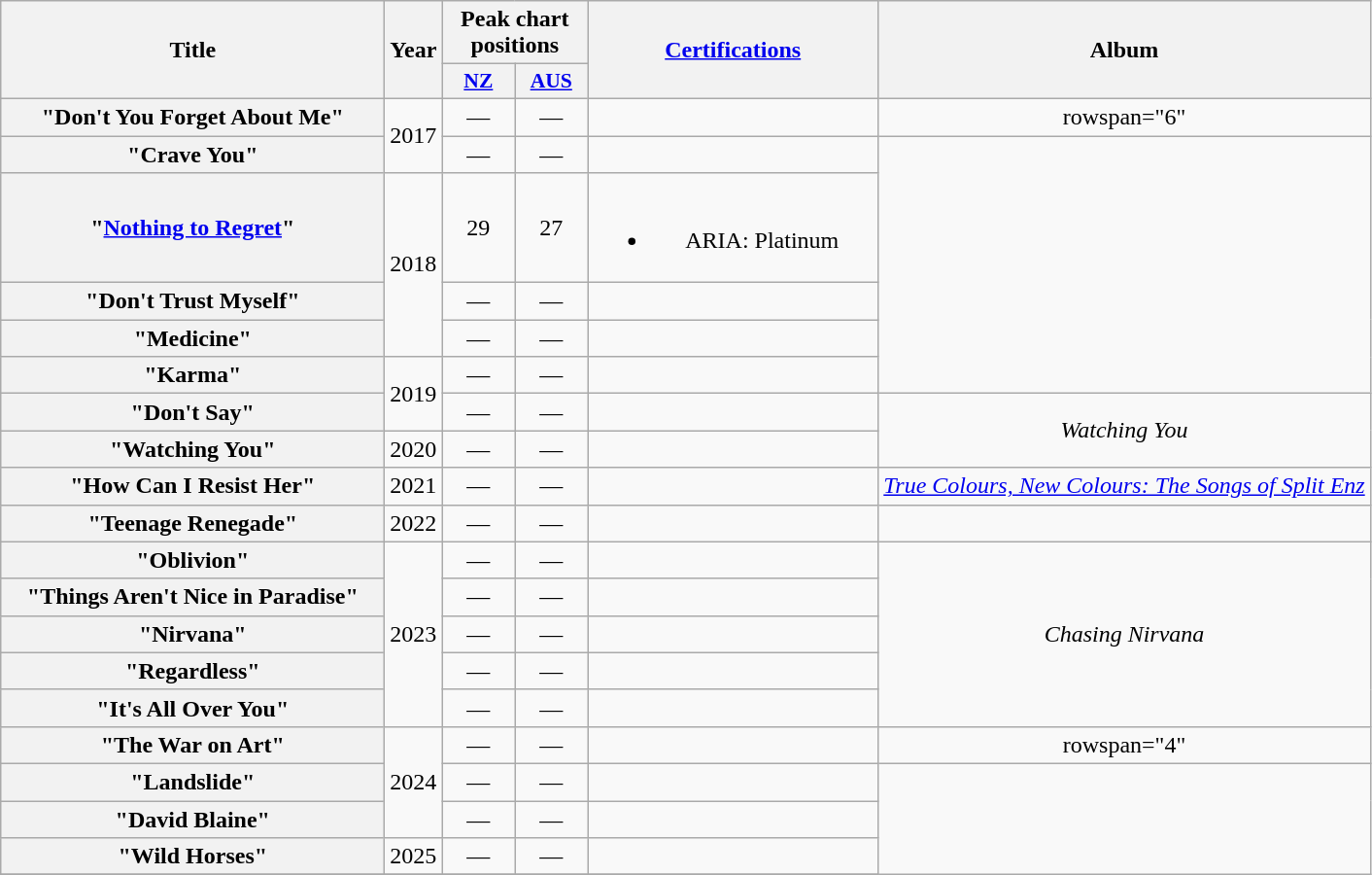<table class="wikitable plainrowheaders" style="text-align:center;" border="1">
<tr>
<th scope="col" rowspan="2" style="width:16em;">Title</th>
<th scope="col" rowspan="2">Year</th>
<th scope="col" colspan="2">Peak chart positions</th>
<th scope="col" rowspan="2" style="width:12em;"><a href='#'>Certifications</a></th>
<th scope="col" rowspan="2">Album</th>
</tr>
<tr>
<th scope="col" style="width:3em;font-size:90%;"><a href='#'>NZ</a><br></th>
<th scope="col" style="width:3em;font-size:90%;"><a href='#'>AUS</a><br></th>
</tr>
<tr>
<th scope="row">"Don't You Forget About Me"</th>
<td rowspan="2">2017</td>
<td>—</td>
<td>—</td>
<td></td>
<td>rowspan="6" </td>
</tr>
<tr>
<th scope="row">"Crave You"</th>
<td>—</td>
<td>—</td>
<td></td>
</tr>
<tr>
<th scope="row">"<a href='#'>Nothing to Regret</a>"</th>
<td rowspan="3">2018</td>
<td>29</td>
<td>27</td>
<td><br><ul><li>ARIA: Platinum</li></ul></td>
</tr>
<tr>
<th scope="row">"Don't Trust Myself"</th>
<td>—</td>
<td>—</td>
<td></td>
</tr>
<tr>
<th scope="row">"Medicine"</th>
<td>—</td>
<td>—</td>
<td></td>
</tr>
<tr>
<th scope="row">"Karma"</th>
<td rowspan="2">2019</td>
<td>—</td>
<td>—</td>
<td></td>
</tr>
<tr>
<th scope="row">"Don't Say"</th>
<td>—</td>
<td>—</td>
<td></td>
<td rowspan="2"><em>Watching You</em></td>
</tr>
<tr>
<th scope="row">"Watching You"</th>
<td>2020</td>
<td>—</td>
<td>—</td>
<td></td>
</tr>
<tr>
<th scope="row">"How Can I Resist Her"</th>
<td>2021</td>
<td>—</td>
<td>—</td>
<td></td>
<td><em><a href='#'>True Colours, New Colours: The Songs of Split Enz</a></em></td>
</tr>
<tr>
<th scope="row">"Teenage Renegade"</th>
<td>2022</td>
<td>—</td>
<td>—</td>
<td></td>
<td></td>
</tr>
<tr>
<th scope="row">"Oblivion"</th>
<td rowspan="5">2023</td>
<td>—</td>
<td>—</td>
<td></td>
<td rowspan="5"><em>Chasing Nirvana</em></td>
</tr>
<tr>
<th scope="row">"Things Aren't Nice in Paradise"</th>
<td>—</td>
<td>—</td>
<td></td>
</tr>
<tr>
<th scope="row">"Nirvana"</th>
<td>—</td>
<td>—</td>
<td></td>
</tr>
<tr>
<th scope="row">"Regardless"</th>
<td>—</td>
<td>—</td>
<td></td>
</tr>
<tr>
<th scope="row">"It's All Over You"</th>
<td>—</td>
<td>—</td>
<td></td>
</tr>
<tr>
<th scope="row">"The War on Art"</th>
<td rowspan="3">2024</td>
<td>—</td>
<td>—</td>
<td></td>
<td>rowspan="4" </td>
</tr>
<tr>
<th scope="row">"Landslide"</th>
<td>—</td>
<td>—</td>
<td></td>
</tr>
<tr>
<th scope="row">"David Blaine"</th>
<td>—</td>
<td>—</td>
<td></td>
</tr>
<tr>
<th scope="row">"Wild Horses"</th>
<td rowspan="1">2025</td>
<td>—</td>
<td>—</td>
<td></td>
</tr>
<tr>
</tr>
</table>
